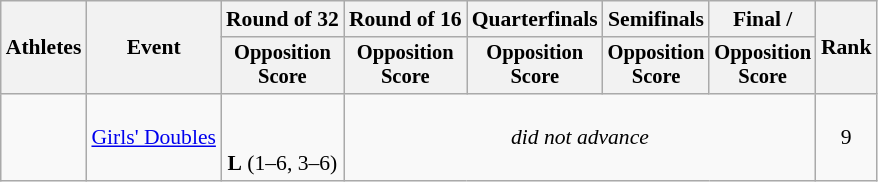<table class=wikitable style="font-size:90%">
<tr>
<th rowspan="2">Athletes</th>
<th rowspan="2">Event</th>
<th>Round of 32</th>
<th>Round of 16</th>
<th>Quarterfinals</th>
<th>Semifinals</th>
<th>Final / </th>
<th rowspan=2>Rank</th>
</tr>
<tr style="font-size:95%">
<th>Opposition<br>Score</th>
<th>Opposition<br>Score</th>
<th>Opposition<br>Score</th>
<th>Opposition<br>Score</th>
<th>Opposition<br>Score</th>
</tr>
<tr align=center>
<td align=left><br></td>
<td align=left><a href='#'>Girls' Doubles</a></td>
<td><br><br><strong>L</strong> (1–6, 3–6)</td>
<td colspan=4><em>did not advance</em></td>
<td>9</td>
</tr>
</table>
